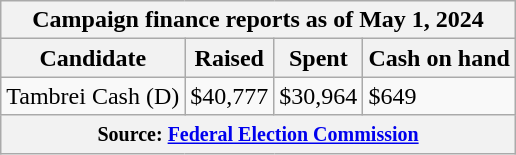<table class="wikitable sortable">
<tr>
<th colspan=4>Campaign finance reports as of May 1, 2024</th>
</tr>
<tr style="text-align:center;">
<th>Candidate</th>
<th>Raised</th>
<th>Spent</th>
<th>Cash on hand</th>
</tr>
<tr>
<td>Tambrei Cash (D)</td>
<td>$40,777</td>
<td>$30,964</td>
<td>$649</td>
</tr>
<tr>
<th colspan="4"><small>Source: <a href='#'>Federal Election Commission</a></small></th>
</tr>
</table>
